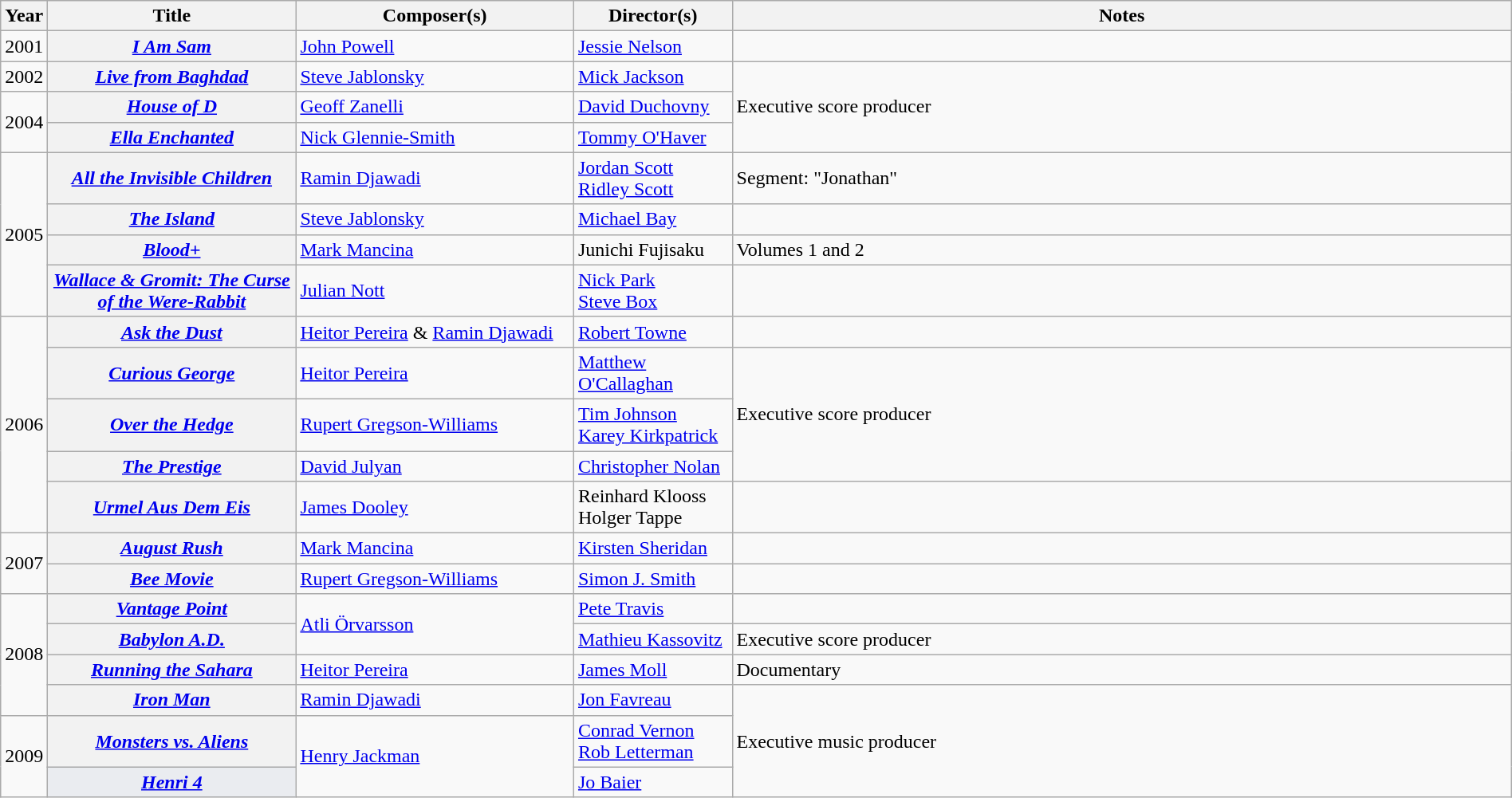<table class="wikitable sortable" width=100%>
<tr>
<th width="30">Year</th>
<th width="200">Title</th>
<th width="225">Composer(s)</th>
<th width="125">Director(s)</th>
<th>Notes</th>
</tr>
<tr>
<td>2001</td>
<th><em><a href='#'>I Am Sam</a></em></th>
<td><a href='#'>John Powell</a></td>
<td><a href='#'>Jessie Nelson</a></td>
<td></td>
</tr>
<tr>
<td>2002</td>
<th><em><a href='#'>Live from Baghdad</a></em></th>
<td><a href='#'>Steve Jablonsky</a></td>
<td><a href='#'>Mick Jackson</a></td>
<td rowspan="3">Executive score producer</td>
</tr>
<tr>
<td rowspan="2">2004</td>
<th><em><a href='#'>House of D</a></em></th>
<td><a href='#'>Geoff Zanelli</a></td>
<td><a href='#'>David Duchovny</a></td>
</tr>
<tr>
<th><em><a href='#'>Ella Enchanted</a></em></th>
<td><a href='#'>Nick Glennie-Smith</a></td>
<td><a href='#'>Tommy O'Haver</a></td>
</tr>
<tr>
<td rowspan="4">2005</td>
<th><em><a href='#'>All the Invisible Children</a></em></th>
<td><a href='#'>Ramin Djawadi</a></td>
<td><a href='#'>Jordan Scott</a><br><a href='#'>Ridley Scott</a></td>
<td>Segment: "Jonathan"</td>
</tr>
<tr>
<th><em><a href='#'>The Island</a></em></th>
<td><a href='#'>Steve Jablonsky</a></td>
<td><a href='#'>Michael Bay</a></td>
<td></td>
</tr>
<tr>
<th><em><a href='#'>Blood+</a></em></th>
<td><a href='#'>Mark Mancina</a></td>
<td>Junichi Fujisaku</td>
<td>Volumes 1 and 2</td>
</tr>
<tr>
<th><em><a href='#'>Wallace & Gromit: The Curse of the Were-Rabbit</a></em></th>
<td><a href='#'>Julian Nott</a></td>
<td><a href='#'>Nick Park</a><br><a href='#'>Steve Box</a></td>
<td></td>
</tr>
<tr>
<td rowspan="5">2006</td>
<th><em><a href='#'>Ask the Dust</a></em></th>
<td><a href='#'>Heitor Pereira</a> & <a href='#'>Ramin Djawadi</a></td>
<td><a href='#'>Robert Towne</a></td>
<td></td>
</tr>
<tr>
<th><em><a href='#'>Curious George</a></em></th>
<td><a href='#'>Heitor Pereira</a></td>
<td><a href='#'>Matthew O'Callaghan</a></td>
<td rowspan="3">Executive score producer</td>
</tr>
<tr>
<th><em><a href='#'>Over the Hedge</a></em></th>
<td><a href='#'>Rupert Gregson-Williams</a></td>
<td><a href='#'>Tim Johnson</a><br><a href='#'>Karey Kirkpatrick</a></td>
</tr>
<tr>
<th><em><a href='#'>The Prestige</a></em></th>
<td><a href='#'>David Julyan</a></td>
<td><a href='#'>Christopher Nolan</a></td>
</tr>
<tr>
<th><em><a href='#'>Urmel Aus Dem Eis</a></em></th>
<td><a href='#'>James Dooley</a></td>
<td>Reinhard Klooss<br>Holger Tappe</td>
<td></td>
</tr>
<tr>
<td rowspan="2">2007</td>
<th><em><a href='#'>August Rush</a></em></th>
<td><a href='#'>Mark Mancina</a></td>
<td><a href='#'>Kirsten Sheridan</a></td>
<td></td>
</tr>
<tr>
<th><em><a href='#'>Bee Movie</a></em></th>
<td><a href='#'>Rupert Gregson-Williams</a></td>
<td><a href='#'>Simon J. Smith</a></td>
<td></td>
</tr>
<tr>
<td rowspan="4">2008</td>
<th><em><a href='#'>Vantage Point</a></em></th>
<td rowspan="2"><a href='#'>Atli Örvarsson</a></td>
<td><a href='#'>Pete Travis</a></td>
<td></td>
</tr>
<tr>
<th><em><a href='#'>Babylon A.D.</a></em></th>
<td><a href='#'>Mathieu Kassovitz</a></td>
<td>Executive score producer</td>
</tr>
<tr>
<th><em><a href='#'>Running the Sahara</a></em></th>
<td><a href='#'>Heitor Pereira</a></td>
<td><a href='#'>James Moll</a></td>
<td>Documentary</td>
</tr>
<tr>
<th><em><a href='#'>Iron Man</a></em></th>
<td><a href='#'>Ramin Djawadi</a></td>
<td><a href='#'>Jon Favreau</a></td>
<td rowspan="3">Executive music producer</td>
</tr>
<tr>
<td rowspan="2">2009</td>
<th><em><a href='#'>Monsters vs. Aliens</a></em></th>
<td rowspan="2"><a href='#'>Henry Jackman</a></td>
<td><a href='#'>Conrad Vernon</a><br><a href='#'>Rob Letterman</a></td>
</tr>
<tr>
<td align="center" bgcolor="#eaecf0"><strong><em><a href='#'>Henri 4</a></em></strong></td>
<td><a href='#'>Jo Baier</a></td>
</tr>
</table>
